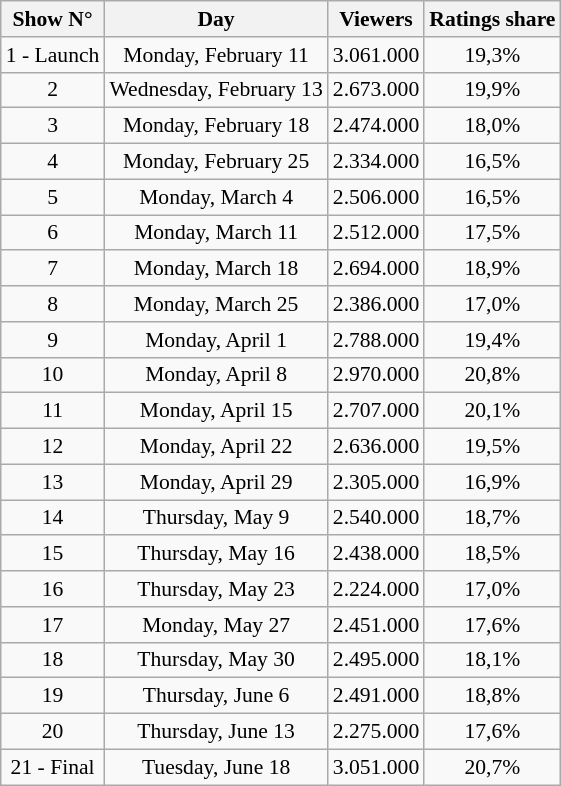<table class="wikitable sortable centre" style="text-align:center;font-size:90%;">
<tr>
<th>Show N°</th>
<th>Day</th>
<th>Viewers</th>
<th>Ratings share</th>
</tr>
<tr>
<td>1 - Launch</td>
<td>Monday, February 11</td>
<td>3.061.000</td>
<td>19,3%</td>
</tr>
<tr>
<td>2</td>
<td>Wednesday, February 13</td>
<td>2.673.000</td>
<td>19,9%</td>
</tr>
<tr>
<td>3</td>
<td>Monday, February 18</td>
<td>2.474.000</td>
<td>18,0%</td>
</tr>
<tr>
<td>4</td>
<td>Monday, February 25</td>
<td>2.334.000</td>
<td>16,5%</td>
</tr>
<tr>
<td>5</td>
<td>Monday, March 4</td>
<td>2.506.000</td>
<td>16,5%</td>
</tr>
<tr>
<td>6</td>
<td>Monday, March 11</td>
<td>2.512.000</td>
<td>17,5%</td>
</tr>
<tr>
<td>7</td>
<td>Monday, March 18</td>
<td>2.694.000</td>
<td>18,9%</td>
</tr>
<tr>
<td>8</td>
<td>Monday, March 25</td>
<td>2.386.000</td>
<td>17,0%</td>
</tr>
<tr>
<td>9</td>
<td>Monday, April 1</td>
<td>2.788.000</td>
<td>19,4%</td>
</tr>
<tr>
<td>10</td>
<td>Monday, April 8</td>
<td>2.970.000</td>
<td>20,8%</td>
</tr>
<tr>
<td>11</td>
<td>Monday, April 15</td>
<td>2.707.000</td>
<td>20,1%</td>
</tr>
<tr>
<td>12</td>
<td>Monday, April 22</td>
<td>2.636.000</td>
<td>19,5%</td>
</tr>
<tr>
<td>13</td>
<td>Monday, April 29</td>
<td>2.305.000</td>
<td>16,9%</td>
</tr>
<tr>
<td>14</td>
<td>Thursday, May 9</td>
<td>2.540.000</td>
<td>18,7%</td>
</tr>
<tr>
<td>15</td>
<td>Thursday, May 16</td>
<td>2.438.000</td>
<td>18,5%</td>
</tr>
<tr>
<td>16</td>
<td>Thursday, May 23</td>
<td>2.224.000</td>
<td>17,0%</td>
</tr>
<tr>
<td>17</td>
<td>Monday, May 27</td>
<td>2.451.000</td>
<td>17,6%</td>
</tr>
<tr>
<td>18</td>
<td>Thursday, May 30</td>
<td>2.495.000</td>
<td>18,1%</td>
</tr>
<tr>
<td>19</td>
<td>Thursday, June 6</td>
<td>2.491.000</td>
<td>18,8%</td>
</tr>
<tr>
<td>20</td>
<td>Thursday, June 13</td>
<td>2.275.000</td>
<td>17,6%</td>
</tr>
<tr>
<td>21 - Final</td>
<td>Tuesday, June 18</td>
<td>3.051.000</td>
<td>20,7%</td>
</tr>
</table>
